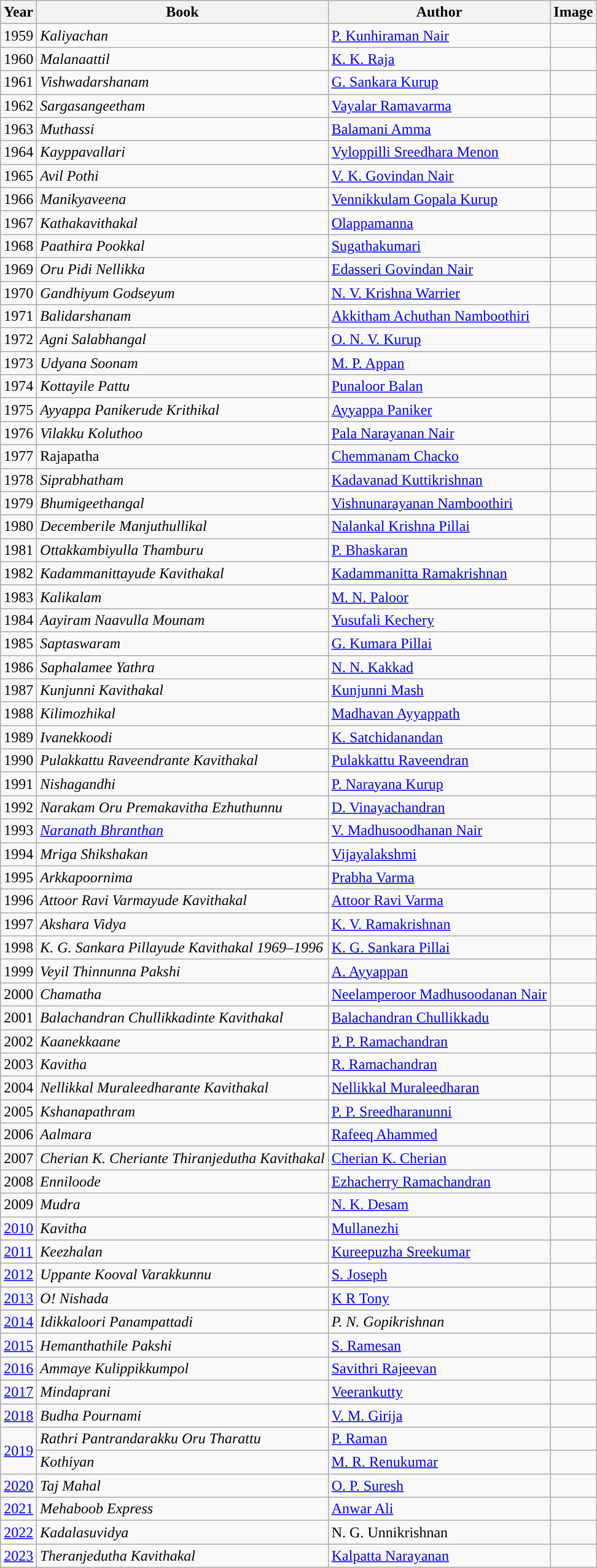<table class="wikitable sortable">
<tr>
<th>Year</th>
<th>Book</th>
<th>Author</th>
<th>Image</th>
</tr>
<tr>
<td>1959</td>
<td><em>Kaliyachan</em></td>
<td><a href='#'>P. Kunhiraman Nair</a></td>
<td></td>
</tr>
<tr>
<td>1960</td>
<td><em>Malanaattil</em></td>
<td><a href='#'>K. K. Raja</a></td>
<td></td>
</tr>
<tr>
<td>1961</td>
<td><em>Vishwadarshanam</em></td>
<td><a href='#'>G. Sankara Kurup</a></td>
<td></td>
</tr>
<tr>
<td>1962</td>
<td><em>Sargasangeetham</em></td>
<td><a href='#'>Vayalar Ramavarma</a></td>
<td></td>
</tr>
<tr>
<td>1963</td>
<td><em>Muthassi</em></td>
<td><a href='#'>Balamani Amma</a></td>
<td></td>
</tr>
<tr>
<td>1964</td>
<td><em>Kayppavallari</em></td>
<td><a href='#'>Vyloppilli Sreedhara Menon</a></td>
<td></td>
</tr>
<tr>
<td>1965</td>
<td><em>Avil Pothi</em></td>
<td><a href='#'>V. K. Govindan Nair</a></td>
<td></td>
</tr>
<tr>
<td>1966</td>
<td><em>Manikyaveena</em></td>
<td><a href='#'>Vennikkulam Gopala Kurup</a></td>
<td></td>
</tr>
<tr>
<td>1967</td>
<td><em>Kathakavithakal</em></td>
<td><a href='#'>Olappamanna</a></td>
<td></td>
</tr>
<tr>
<td>1968</td>
<td><em>Paathira Pookkal</em></td>
<td><a href='#'>Sugathakumari</a></td>
<td></td>
</tr>
<tr>
<td>1969</td>
<td><em>Oru Pidi Nellikka</em></td>
<td><a href='#'>Edasseri Govindan Nair</a></td>
<td></td>
</tr>
<tr>
<td>1970</td>
<td><em>Gandhiyum Godseyum</em></td>
<td><a href='#'>N. V. Krishna Warrier</a></td>
<td></td>
</tr>
<tr>
<td>1971</td>
<td><em>Balidarshanam</em></td>
<td><a href='#'>Akkitham Achuthan Namboothiri</a></td>
<td></td>
</tr>
<tr>
<td>1972</td>
<td><em>Agni Salabhangal</em></td>
<td><a href='#'>O. N. V. Kurup</a></td>
<td></td>
</tr>
<tr>
<td>1973</td>
<td><em>Udyana Soonam</em></td>
<td><a href='#'>M. P. Appan</a></td>
<td></td>
</tr>
<tr>
<td>1974</td>
<td><em>Kottayile Pattu</em></td>
<td><a href='#'>Punaloor Balan</a></td>
<td></td>
</tr>
<tr>
<td>1975</td>
<td><em>Ayyappa Panikerude Krithikal</em></td>
<td><a href='#'>Ayyappa Paniker</a></td>
<td></td>
</tr>
<tr>
<td>1976</td>
<td><em>Vilakku Koluthoo</em></td>
<td><a href='#'>Pala Narayanan Nair</a></td>
<td></td>
</tr>
<tr>
<td>1977</td>
<td>Rajapatha</td>
<td><a href='#'>Chemmanam Chacko</a></td>
<td></td>
</tr>
<tr>
<td>1978</td>
<td><em>Siprabhatham</em></td>
<td><a href='#'>Kadavanad Kuttikrishnan</a></td>
<td></td>
</tr>
<tr>
<td>1979</td>
<td><em>Bhumigeethangal</em></td>
<td><a href='#'>Vishnunarayanan Namboothiri</a></td>
<td></td>
</tr>
<tr>
<td>1980</td>
<td><em>Decemberile Manjuthullikal</em></td>
<td><a href='#'>Nalankal Krishna Pillai</a></td>
<td></td>
</tr>
<tr>
<td>1981</td>
<td><em>Ottakkambiyulla Thamburu</em></td>
<td><a href='#'>P. Bhaskaran</a></td>
<td></td>
</tr>
<tr>
<td>1982</td>
<td><em>Kadammanittayude Kavithakal</em></td>
<td><a href='#'>Kadammanitta Ramakrishnan</a></td>
<td></td>
</tr>
<tr>
<td>1983</td>
<td><em>Kalikalam</em></td>
<td><a href='#'>M. N. Paloor</a></td>
<td></td>
</tr>
<tr>
<td>1984</td>
<td><em>Aayiram Naavulla Mounam</em></td>
<td><a href='#'>Yusufali Kechery</a></td>
<td></td>
</tr>
<tr>
<td>1985</td>
<td><em>Saptaswaram</em></td>
<td><a href='#'>G. Kumara Pillai</a></td>
<td></td>
</tr>
<tr>
<td>1986</td>
<td><em>Saphalamee Yathra</em></td>
<td><a href='#'>N. N. Kakkad</a></td>
<td></td>
</tr>
<tr>
<td>1987</td>
<td><em>Kunjunni Kavithakal</em></td>
<td><a href='#'>Kunjunni Mash</a></td>
<td></td>
</tr>
<tr>
<td>1988</td>
<td><em>Kilimozhikal</em></td>
<td><a href='#'>Madhavan Ayyappath</a></td>
<td></td>
</tr>
<tr>
<td>1989</td>
<td><em>Ivanekkoodi</em></td>
<td><a href='#'>K. Satchidanandan</a></td>
<td></td>
</tr>
<tr>
<td>1990</td>
<td><em>Pulakkattu Raveendrante Kavithakal</em></td>
<td><a href='#'>Pulakkattu Raveendran</a></td>
<td></td>
</tr>
<tr>
<td>1991</td>
<td><em>Nishagandhi</em></td>
<td><a href='#'>P. Narayana Kurup</a></td>
<td></td>
</tr>
<tr>
<td>1992</td>
<td><em>Narakam Oru Premakavitha Ezhuthunnu</em></td>
<td><a href='#'>D. Vinayachandran</a></td>
<td></td>
</tr>
<tr>
<td>1993</td>
<td><em><a href='#'>Naranath Bhranthan</a></em></td>
<td><a href='#'>V. Madhusoodhanan Nair</a></td>
<td></td>
</tr>
<tr>
<td>1994</td>
<td><em>Mriga Shikshakan</em></td>
<td><a href='#'>Vijayalakshmi</a></td>
<td></td>
</tr>
<tr>
<td>1995</td>
<td><em>Arkkapoornima</em></td>
<td><a href='#'>Prabha Varma</a></td>
<td></td>
</tr>
<tr>
<td>1996</td>
<td><em>Attoor Ravi Varmayude Kavithakal</em></td>
<td><a href='#'>Attoor Ravi Varma</a></td>
<td></td>
</tr>
<tr>
<td>1997</td>
<td><em>Akshara Vidya</em></td>
<td><a href='#'>K. V. Ramakrishnan</a></td>
<td></td>
</tr>
<tr>
<td>1998</td>
<td><em>K. G. Sankara Pillayude Kavithakal 1969–1996</em></td>
<td><a href='#'>K. G. Sankara Pillai</a></td>
<td></td>
</tr>
<tr>
<td>1999</td>
<td><em>Veyil Thinnunna Pakshi</em></td>
<td><a href='#'>A. Ayyappan</a></td>
<td></td>
</tr>
<tr>
<td>2000</td>
<td><em>Chamatha</em></td>
<td><a href='#'>Neelamperoor Madhusoodanan Nair</a></td>
<td></td>
</tr>
<tr>
<td>2001</td>
<td><em>Balachandran Chullikkadinte Kavithakal</em></td>
<td><a href='#'>Balachandran Chullikkadu</a></td>
<td></td>
</tr>
<tr>
<td>2002</td>
<td><em>Kaanekkaane</em></td>
<td><a href='#'>P. P. Ramachandran</a></td>
<td></td>
</tr>
<tr>
<td>2003</td>
<td><em>Kavitha</em></td>
<td><a href='#'>R. Ramachandran</a></td>
<td></td>
</tr>
<tr>
<td>2004</td>
<td><em>Nellikkal Muraleedharante Kavithakal</em></td>
<td><a href='#'>Nellikkal Muraleedharan</a></td>
<td></td>
</tr>
<tr>
<td>2005</td>
<td><em>Kshanapathram</em></td>
<td><a href='#'>P. P. Sreedharanunni</a></td>
<td></td>
</tr>
<tr>
<td>2006</td>
<td><em>Aalmara</em></td>
<td><a href='#'>Rafeeq Ahammed</a></td>
<td></td>
</tr>
<tr>
<td>2007</td>
<td><em>Cherian K. Cheriante Thiranjedutha Kavithakal</em></td>
<td><a href='#'>Cherian K. Cherian</a></td>
<td></td>
</tr>
<tr>
<td>2008</td>
<td><em>Enniloode</em></td>
<td><a href='#'>Ezhacherry Ramachandran</a></td>
<td></td>
</tr>
<tr>
<td>2009</td>
<td><em>Mudra</em></td>
<td><a href='#'>N. K. Desam</a></td>
<td></td>
</tr>
<tr>
<td><a href='#'>2010</a></td>
<td><em>Kavitha</em></td>
<td><a href='#'>Mullanezhi</a></td>
<td></td>
</tr>
<tr>
<td><a href='#'>2011</a></td>
<td><em>Keezhalan</em></td>
<td><a href='#'>Kureepuzha Sreekumar</a></td>
<td></td>
</tr>
<tr>
<td><a href='#'>2012</a></td>
<td><em>Uppante Kooval Varakkunnu</em></td>
<td><a href='#'>S. Joseph</a></td>
<td></td>
</tr>
<tr>
<td><a href='#'>2013</a></td>
<td><em>O! Nishada</em></td>
<td><a href='#'>K R Tony</a></td>
<td></td>
</tr>
<tr>
<td><a href='#'>2014</a></td>
<td><em>Idikkaloori Panampattadi</em></td>
<td><em>P. N. Gopikrishnan</em></td>
<td></td>
</tr>
<tr>
<td><a href='#'>2015</a></td>
<td><em>Hemanthathile Pakshi</em></td>
<td><a href='#'>S. Ramesan</a></td>
<td></td>
</tr>
<tr>
<td><a href='#'>2016</a></td>
<td><em>Ammaye Kulippikkumpol</em></td>
<td><a href='#'>Savithri Rajeevan</a></td>
<td></td>
</tr>
<tr>
<td><a href='#'>2017</a></td>
<td><em>Mindaprani</em></td>
<td><a href='#'>Veerankutty</a></td>
<td></td>
</tr>
<tr>
<td><a href='#'>2018</a></td>
<td><em>Budha Pournami</em></td>
<td><a href='#'>V. M. Girija</a></td>
<td></td>
</tr>
<tr>
<td rowspan="2"><a href='#'>2019</a></td>
<td><em>	Rathri Pantrandarakku Oru Tharattu</em></td>
<td><a href='#'>P. Raman</a></td>
<td></td>
</tr>
<tr>
<td><em>Kothiyan</em></td>
<td><a href='#'>M. R. Renukumar</a></td>
<td></td>
</tr>
<tr>
<td><a href='#'>2020</a></td>
<td><em>Taj Mahal</em></td>
<td><a href='#'>O. P. Suresh</a></td>
<td></td>
</tr>
<tr>
<td><a href='#'>2021</a></td>
<td><em>Mehaboob Express</em></td>
<td><a href='#'>Anwar Ali</a></td>
<td></td>
</tr>
<tr>
<td><a href='#'>2022</a></td>
<td><em>Kadalasuvidya</em></td>
<td>N. G. Unnikrishnan</td>
<td></td>
</tr>
<tr>
<td><a href='#'>2023</a></td>
<td><em>Theranjedutha Kavithakal</em></td>
<td><a href='#'>Kalpatta Narayanan</a></td>
<td></td>
</tr>
</table>
